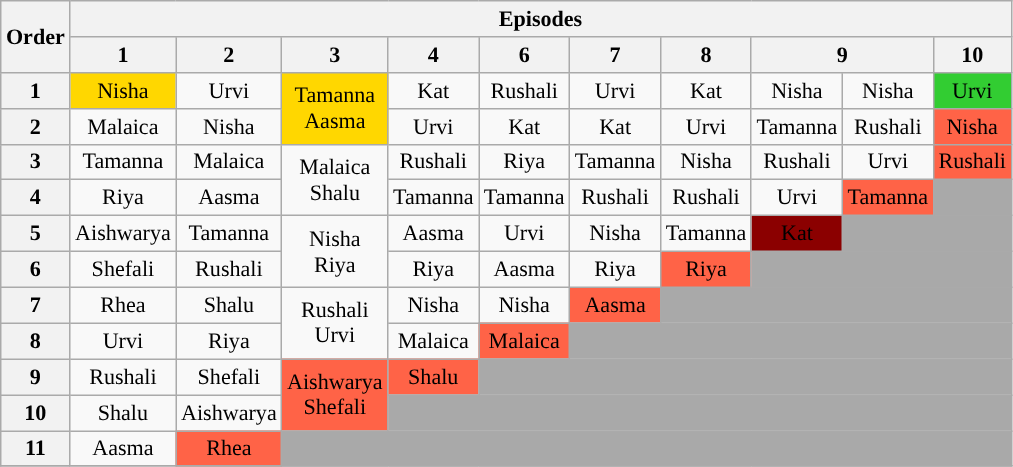<table class="wikitable" style="text-align:center; font-size:92%">
<tr>
<th rowspan=2>Order</th>
<th colspan="10">Episodes</th>
</tr>
<tr>
<th>1</th>
<th>2</th>
<th>3</th>
<th>4</th>
<th>6</th>
<th>7</th>
<th>8</th>
<th colspan=2>9</th>
<th>10</th>
</tr>
<tr>
<th>1</th>
<td style="background:gold;">Nisha</td>
<td>Urvi</td>
<td rowspan="2" style="background:gold">Tamanna<br>Aasma</td>
<td>Kat</td>
<td>Rushali</td>
<td>Urvi</td>
<td>Kat</td>
<td>Nisha</td>
<td>Nisha</td>
<td style="background:limegreen;">Urvi</td>
</tr>
<tr>
<th>2</th>
<td>Malaica</td>
<td>Nisha</td>
<td>Urvi</td>
<td>Kat</td>
<td>Kat</td>
<td>Urvi</td>
<td>Tamanna</td>
<td>Rushali</td>
<td style="background:tomato;">Nisha</td>
</tr>
<tr>
<th>3</th>
<td>Tamanna</td>
<td>Malaica</td>
<td rowspan="2">Malaica<br>Shalu</td>
<td>Rushali</td>
<td>Riya</td>
<td>Tamanna</td>
<td>Nisha</td>
<td>Rushali</td>
<td>Urvi</td>
<td style="background:tomato;">Rushali</td>
</tr>
<tr>
<th>4</th>
<td>Riya</td>
<td>Aasma</td>
<td>Tamanna</td>
<td>Tamanna</td>
<td>Rushali</td>
<td>Rushali</td>
<td>Urvi</td>
<td style="background:tomato;">Tamanna</td>
<td style="background:darkgrey;"></td>
</tr>
<tr>
<th>5</th>
<td>Aishwarya</td>
<td>Tamanna</td>
<td rowspan="2">Nisha<br>Riya</td>
<td>Aasma</td>
<td>Urvi</td>
<td>Nisha</td>
<td>Tamanna</td>
<td style="background:darkred;"><span>Kat</span></td>
<td colspan="2" style="background:darkgrey;"></td>
</tr>
<tr>
<th>6</th>
<td>Shefali</td>
<td>Rushali</td>
<td>Riya</td>
<td>Aasma</td>
<td>Riya</td>
<td style="background:tomato;">Riya</td>
<td colspan="3" style="background:darkgrey;"></td>
</tr>
<tr>
<th>7</th>
<td>Rhea</td>
<td>Shalu</td>
<td rowspan="2">Rushali<br>Urvi</td>
<td>Nisha</td>
<td>Nisha</td>
<td style="background:tomato;">Aasma</td>
<td colspan="4" style="background:darkgrey;"></td>
</tr>
<tr>
<th>8</th>
<td>Urvi</td>
<td>Riya</td>
<td>Malaica</td>
<td style="background:tomato;">Malaica</td>
<td colspan="5" style="background:darkgrey;"></td>
</tr>
<tr>
<th>9</th>
<td>Rushali</td>
<td>Shefali</td>
<td rowspan="2" style="background:tomato;">Aishwarya<br>Shefali</td>
<td style="background:tomato;">Shalu</td>
<td colspan="6" style="background:darkgrey;"></td>
</tr>
<tr>
<th>10</th>
<td>Shalu</td>
<td>Aishwarya</td>
<td colspan="7" style="background:darkgrey;"></td>
</tr>
<tr>
<th>11</th>
<td>Aasma</td>
<td style="background:tomato;">Rhea</td>
<td colspan="8" style="background:darkgrey;"></td>
</tr>
<tr>
</tr>
</table>
